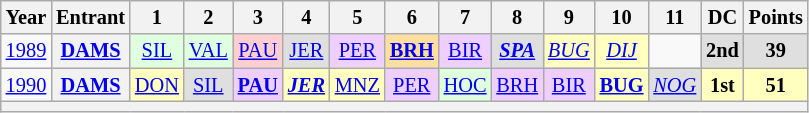<table class="wikitable" style="text-align:center; font-size:85%">
<tr>
<th>Year</th>
<th>Entrant</th>
<th>1</th>
<th>2</th>
<th>3</th>
<th>4</th>
<th>5</th>
<th>6</th>
<th>7</th>
<th>8</th>
<th>9</th>
<th>10</th>
<th>11</th>
<th>DC</th>
<th>Points</th>
</tr>
<tr>
<td><a href='#'>1989</a></td>
<th><a href='#'>DAMS</a></th>
<td style="background:#DFFFDF;"><a href='#'>SIL</a><br></td>
<td style="background:#DFFFDF;"><a href='#'>VAL</a><br></td>
<td style="background:#FFCFCF;"><a href='#'>PAU</a><br></td>
<td style="background:#DFDFDF;"><a href='#'>JER</a><br></td>
<td style="background:#EFCFFF;"><a href='#'>PER</a><br></td>
<td style="background:#FFDF9F;"><strong><a href='#'>BRH</a></strong><br></td>
<td style="background:#EFCFFF;"><a href='#'>BIR</a><br></td>
<td style="background:#DFDFDF;"><a href='#'><strong><em>SPA</em></strong></a><br></td>
<td style="background:#FFFFBF;"><em><a href='#'>BUG</a></em><br></td>
<td style="background:#FFFFBF;"><em><a href='#'>DIJ</a></em><br></td>
<td></td>
<td style="background:#DFDFDF;"><strong>2nd</strong></td>
<td style="background:#DFDFDF;"><strong>39</strong></td>
</tr>
<tr>
<td><a href='#'>1990</a></td>
<th><a href='#'>DAMS</a></th>
<td style="background:#FFFFBF;"><a href='#'>DON</a><br></td>
<td style="background:#DFDFDF;"><a href='#'>SIL</a><br></td>
<td style="background:#EFCFFF;"><strong><a href='#'>PAU</a></strong><br></td>
<td style="background:#FFFFBF;"><a href='#'><strong><em>JER</em></strong></a><br></td>
<td style="background:#FFFFBF;"><a href='#'>MNZ</a><br></td>
<td style="background:#EFCFFF;"><a href='#'>PER</a><br></td>
<td style="background:#DFFFDF;"><a href='#'>HOC</a><br></td>
<td style="background:#EFCFFF;"><a href='#'>BRH</a><br></td>
<td style="background:#EFCFFF;"><a href='#'>BIR</a><br></td>
<td style="background:#FFFFBF;"><strong><a href='#'>BUG</a></strong><br></td>
<td style="background:#DFDFDF;"><em><a href='#'>NOG</a></em><br></td>
<td style="background:#FFFFBF;"><strong>1st</strong></td>
<td style="background:#FFFFBF;"><strong>51</strong></td>
</tr>
<tr>
<th colspan="15"></th>
</tr>
</table>
